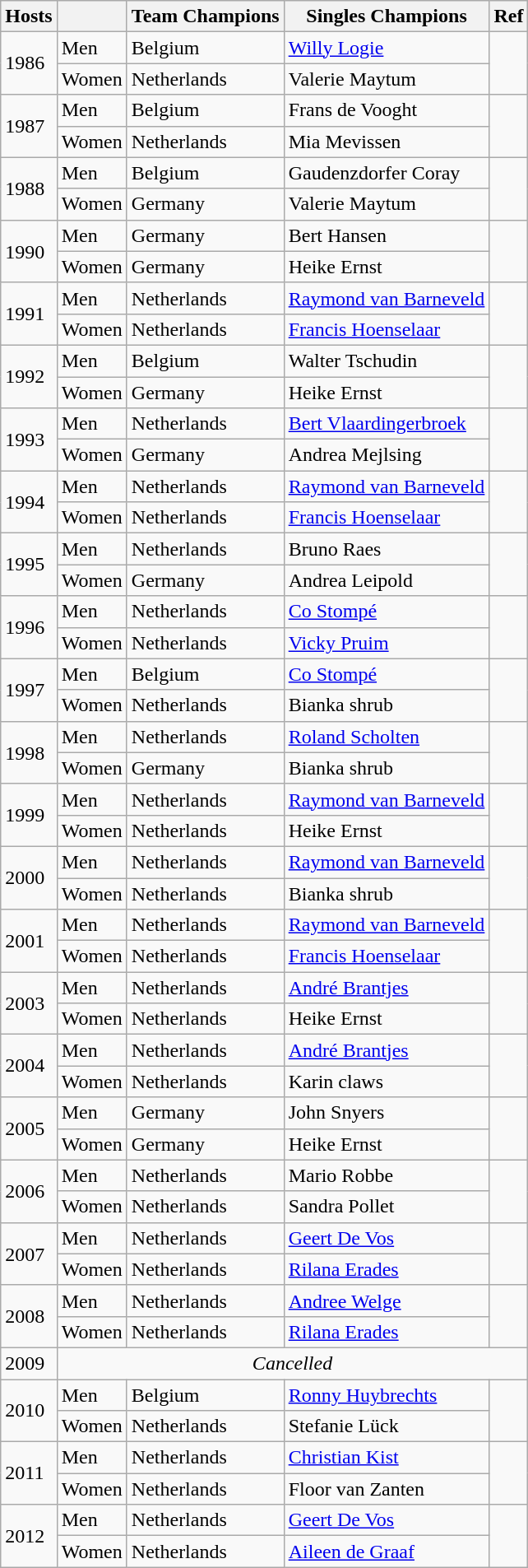<table class="wikitable">
<tr>
<th>Hosts</th>
<th></th>
<th>Team Champions</th>
<th>Singles Champions</th>
<th>Ref</th>
</tr>
<tr>
<td rowspan=2>1986 </td>
<td>Men</td>
<td> Belgium</td>
<td> <a href='#'>Willy Logie</a></td>
<td rowspan=2></td>
</tr>
<tr>
<td>Women</td>
<td> Netherlands</td>
<td> Valerie Maytum</td>
</tr>
<tr>
<td rowspan=2>1987 </td>
<td>Men</td>
<td> Belgium</td>
<td> Frans de Vooght</td>
<td rowspan=2></td>
</tr>
<tr>
<td>Women</td>
<td> Netherlands</td>
<td> Mia Mevissen</td>
</tr>
<tr>
<td rowspan=2>1988 </td>
<td>Men</td>
<td> Belgium</td>
<td> Gaudenzdorfer Coray</td>
<td rowspan=2></td>
</tr>
<tr>
<td>Women</td>
<td> Germany</td>
<td> Valerie Maytum</td>
</tr>
<tr>
<td rowspan=2>1990 </td>
<td>Men</td>
<td> Germany</td>
<td> Bert Hansen</td>
<td rowspan=2></td>
</tr>
<tr>
<td>Women</td>
<td> Germany</td>
<td> Heike Ernst</td>
</tr>
<tr>
<td rowspan=2>1991 </td>
<td>Men</td>
<td> Netherlands</td>
<td> <a href='#'>Raymond van Barneveld</a></td>
<td rowspan=2></td>
</tr>
<tr>
<td>Women</td>
<td> Netherlands</td>
<td> <a href='#'>Francis Hoenselaar</a></td>
</tr>
<tr>
<td rowspan=2>1992 </td>
<td>Men</td>
<td> Belgium</td>
<td> Walter Tschudin</td>
<td rowspan=2></td>
</tr>
<tr>
<td>Women</td>
<td> Germany</td>
<td> Heike Ernst</td>
</tr>
<tr>
<td rowspan=2>1993 </td>
<td>Men</td>
<td> Netherlands</td>
<td> <a href='#'>Bert Vlaardingerbroek</a></td>
<td rowspan=2></td>
</tr>
<tr>
<td>Women</td>
<td> Germany</td>
<td> Andrea Mejlsing</td>
</tr>
<tr>
<td rowspan=2>1994 </td>
<td>Men</td>
<td> Netherlands</td>
<td> <a href='#'>Raymond van Barneveld</a></td>
<td rowspan=2></td>
</tr>
<tr>
<td>Women</td>
<td> Netherlands</td>
<td> <a href='#'>Francis Hoenselaar</a></td>
</tr>
<tr>
<td rowspan=2>1995 </td>
<td>Men</td>
<td> Netherlands</td>
<td> Bruno Raes</td>
<td rowspan=2></td>
</tr>
<tr>
<td>Women</td>
<td> Germany</td>
<td> Andrea Leipold</td>
</tr>
<tr>
<td rowspan=2>1996 </td>
<td>Men</td>
<td> Netherlands</td>
<td> <a href='#'>Co Stompé</a></td>
<td rowspan=2></td>
</tr>
<tr>
<td>Women</td>
<td> Netherlands</td>
<td> <a href='#'>Vicky Pruim</a></td>
</tr>
<tr>
<td rowspan=2>1997 </td>
<td>Men</td>
<td> Belgium</td>
<td> <a href='#'>Co Stompé</a></td>
<td rowspan=2></td>
</tr>
<tr>
<td>Women</td>
<td> Netherlands</td>
<td> Bianka shrub</td>
</tr>
<tr>
<td rowspan=2>1998 </td>
<td>Men</td>
<td> Netherlands</td>
<td> <a href='#'>Roland Scholten</a></td>
<td rowspan=2></td>
</tr>
<tr>
<td>Women</td>
<td> Germany</td>
<td> Bianka shrub</td>
</tr>
<tr>
<td rowspan=2>1999 </td>
<td>Men</td>
<td> Netherlands</td>
<td> <a href='#'>Raymond van Barneveld</a></td>
<td rowspan=2></td>
</tr>
<tr>
<td>Women</td>
<td> Netherlands</td>
<td> Heike Ernst</td>
</tr>
<tr>
<td rowspan=2>2000 </td>
<td>Men</td>
<td> Netherlands</td>
<td> <a href='#'>Raymond van Barneveld</a></td>
<td rowspan=2></td>
</tr>
<tr>
<td>Women</td>
<td> Netherlands</td>
<td> Bianka shrub</td>
</tr>
<tr>
<td rowspan=2>2001 </td>
<td>Men</td>
<td> Netherlands</td>
<td> <a href='#'>Raymond van Barneveld</a></td>
<td rowspan=2></td>
</tr>
<tr>
<td>Women</td>
<td> Netherlands</td>
<td> <a href='#'>Francis Hoenselaar</a></td>
</tr>
<tr>
<td rowspan=2>2003 </td>
<td>Men</td>
<td> Netherlands</td>
<td> <a href='#'>André Brantjes</a></td>
<td rowspan=2></td>
</tr>
<tr>
<td>Women</td>
<td> Netherlands</td>
<td> Heike Ernst</td>
</tr>
<tr>
<td rowspan=2>2004 </td>
<td>Men</td>
<td> Netherlands</td>
<td> <a href='#'>André Brantjes</a></td>
<td rowspan=2></td>
</tr>
<tr>
<td>Women</td>
<td> Netherlands</td>
<td> Karin claws</td>
</tr>
<tr>
<td rowspan=2>2005 </td>
<td>Men</td>
<td> Germany</td>
<td> John Snyers</td>
<td rowspan=2></td>
</tr>
<tr>
<td>Women</td>
<td> Germany</td>
<td> Heike Ernst</td>
</tr>
<tr>
<td rowspan=2>2006 </td>
<td>Men</td>
<td> Netherlands</td>
<td> Mario Robbe</td>
<td rowspan=2></td>
</tr>
<tr>
<td>Women</td>
<td> Netherlands</td>
<td> Sandra Pollet</td>
</tr>
<tr>
<td rowspan=2>2007 </td>
<td>Men</td>
<td> Netherlands</td>
<td> <a href='#'>Geert De Vos</a></td>
<td rowspan=2></td>
</tr>
<tr>
<td>Women</td>
<td> Netherlands</td>
<td> <a href='#'>Rilana Erades</a></td>
</tr>
<tr>
<td rowspan=2>2008 </td>
<td>Men</td>
<td> Netherlands</td>
<td> <a href='#'>Andree Welge</a></td>
<td rowspan=2></td>
</tr>
<tr>
<td>Women</td>
<td> Netherlands</td>
<td> <a href='#'>Rilana Erades</a></td>
</tr>
<tr>
<td>2009 </td>
<td colspan=4 style="text-align: center;"><em>Cancelled</em></td>
</tr>
<tr>
<td rowspan=2>2010 </td>
<td>Men</td>
<td> Belgium</td>
<td> <a href='#'>Ronny Huybrechts</a></td>
<td rowspan=2></td>
</tr>
<tr>
<td>Women</td>
<td> Netherlands</td>
<td> Stefanie Lück</td>
</tr>
<tr>
<td rowspan=2>2011 </td>
<td>Men</td>
<td> Netherlands</td>
<td> <a href='#'>Christian Kist</a></td>
<td rowspan=2></td>
</tr>
<tr>
<td>Women</td>
<td> Netherlands</td>
<td> Floor van Zanten</td>
</tr>
<tr>
<td rowspan=2>2012 </td>
<td>Men</td>
<td> Netherlands</td>
<td> <a href='#'>Geert De Vos</a></td>
<td rowspan=2></td>
</tr>
<tr>
<td>Women</td>
<td> Netherlands</td>
<td> <a href='#'>Aileen de Graaf</a></td>
</tr>
</table>
